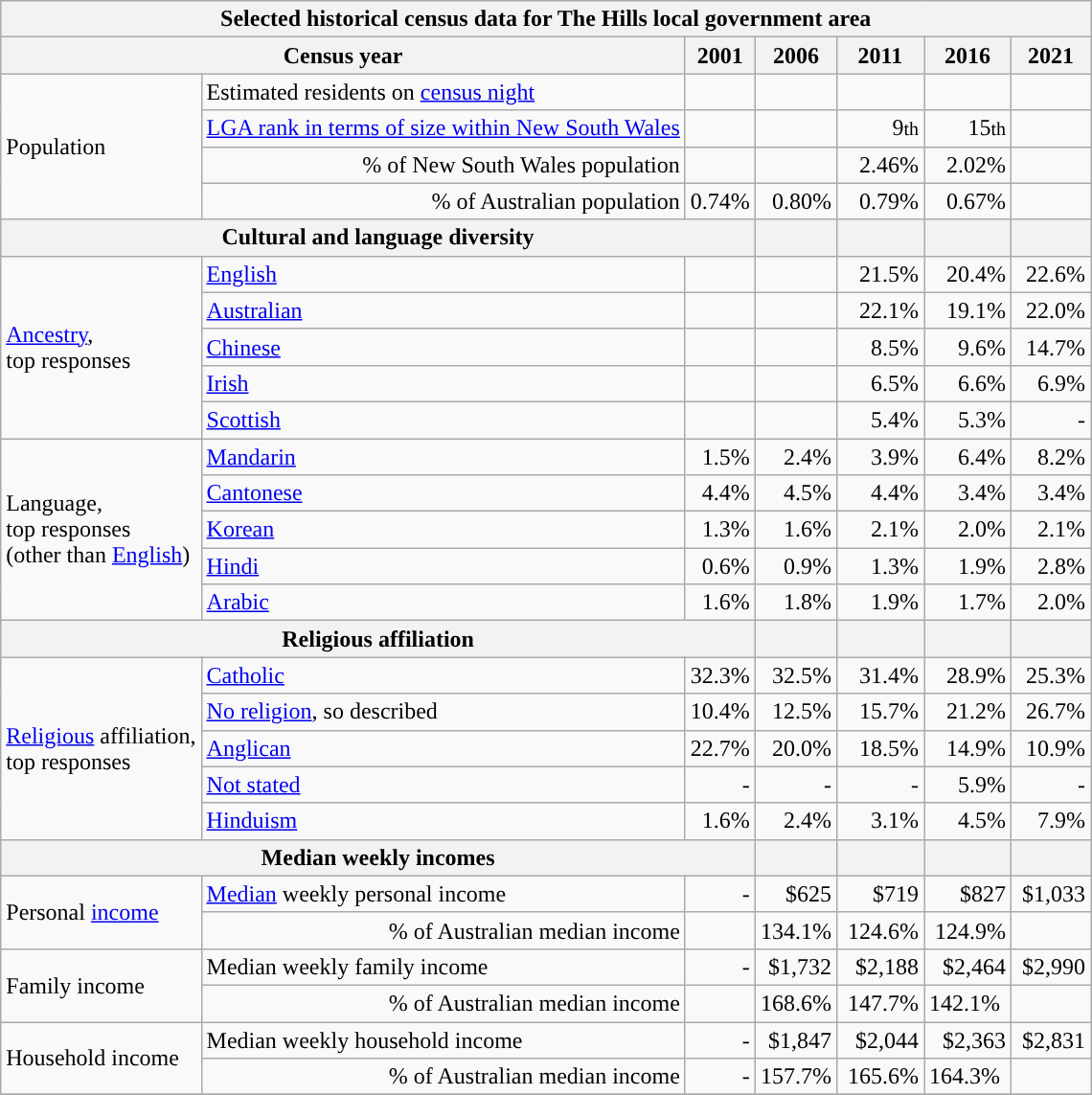<table class="wikitable">
<tr>
<th colspan=8>Selected historical census data for The Hills local government area</th>
</tr>
<tr>
<th colspan=3>Census year</th>
<th>2001</th>
<th>2006</th>
<th>2011</th>
<th>2016</th>
<th>2021</th>
</tr>
<tr>
<td rowspan=4 colspan="2">Population</td>
<td>Estimated residents on <a href='#'>census night</a></td>
<td align="right"></td>
<td align="right"> </td>
<td align="right"> </td>
<td align="right"> </td>
<td align="right"> </td>
</tr>
<tr>
<td align="right"><a href='#'>LGA rank in terms of size within New South Wales</a></td>
<td align="right"></td>
<td align="right"></td>
<td align="right">9<small>th</small></td>
<td align="right"> 15<small>th</small></td>
<td align="right"></td>
</tr>
<tr>
<td align="right">% of New South Wales population</td>
<td align="right"></td>
<td align="right"></td>
<td align="right">2.46%</td>
<td align="right"> 2.02%</td>
<td align="right"></td>
</tr>
<tr>
<td align="right">% of Australian population</td>
<td align="right">0.74%</td>
<td align="right"> 0.80%</td>
<td align="right"> 0.79%</td>
<td align="right"> 0.67%</td>
<td align="right"></td>
</tr>
<tr>
<th colspan=4>Cultural and language diversity</th>
<th></th>
<th></th>
<th></th>
<th></th>
</tr>
<tr>
<td rowspan=5 colspan=2><a href='#'>Ancestry</a>,<br>top responses</td>
<td><a href='#'>English</a></td>
<td align="right"></td>
<td align="right"></td>
<td align="right">21.5%</td>
<td align="right"> 20.4%</td>
<td align="right"> 22.6%</td>
</tr>
<tr>
<td><a href='#'>Australian</a></td>
<td align="right"></td>
<td align="right"></td>
<td align="right">22.1%</td>
<td align="right"> 19.1%</td>
<td align="right"> 22.0%</td>
</tr>
<tr>
<td><a href='#'>Chinese</a></td>
<td align="right"></td>
<td align="right"></td>
<td align="right">8.5%</td>
<td align="right"> 9.6%</td>
<td align="right"> 14.7%</td>
</tr>
<tr>
<td><a href='#'>Irish</a></td>
<td align="right"></td>
<td align="right"></td>
<td align="right">6.5%</td>
<td align="right"> 6.6%</td>
<td align="right"> 6.9%</td>
</tr>
<tr>
<td><a href='#'>Scottish</a></td>
<td align="right"></td>
<td align="right"></td>
<td align="right">5.4%</td>
<td align="right"> 5.3%</td>
<td align="right">-</td>
</tr>
<tr>
<td rowspan=5 colspan=2>Language,<br>top responses<br>(other than <a href='#'>English</a>)</td>
<td><a href='#'>Mandarin</a></td>
<td align="right">1.5%</td>
<td align="right"> 2.4%</td>
<td align="right"> 3.9%</td>
<td align="right"> 6.4%</td>
<td align="right"> 8.2%</td>
</tr>
<tr>
<td><a href='#'>Cantonese</a></td>
<td align="right">4.4%</td>
<td align="right"> 4.5%</td>
<td align="right"> 4.4%</td>
<td align="right"> 3.4%</td>
<td align="right"> 3.4%</td>
</tr>
<tr>
<td><a href='#'>Korean</a></td>
<td align="right">1.3%</td>
<td align="right"> 1.6%</td>
<td align="right"> 2.1%</td>
<td align="right"> 2.0%</td>
<td align="right"> 2.1%</td>
</tr>
<tr>
<td><a href='#'>Hindi</a></td>
<td align="right">0.6%</td>
<td align="right"> 0.9%</td>
<td align="right"> 1.3%</td>
<td align="right"> 1.9%</td>
<td align="right"> 2.8%</td>
</tr>
<tr>
<td><a href='#'>Arabic</a></td>
<td align="right">1.6%</td>
<td align="right"> 1.8%</td>
<td align="right"> 1.9%</td>
<td align="right"> 1.7%</td>
<td align="right"> 2.0%</td>
</tr>
<tr>
<th colspan=4>Religious affiliation</th>
<th></th>
<th></th>
<th></th>
<th></th>
</tr>
<tr>
<td rowspan=5 colspan=2><a href='#'>Religious</a> affiliation,<br>top responses</td>
<td><a href='#'>Catholic</a></td>
<td align="right">32.3%</td>
<td align="right"> 32.5%</td>
<td align="right"> 31.4%</td>
<td align="right"> 28.9%</td>
<td align="right"> 25.3%</td>
</tr>
<tr>
<td><a href='#'>No religion</a>, so described</td>
<td align="right">10.4%</td>
<td align="right"> 12.5%</td>
<td align="right"> 15.7%</td>
<td align="right"> 21.2%</td>
<td align="right"> 26.7%</td>
</tr>
<tr>
<td><a href='#'>Anglican</a></td>
<td align="right">22.7%</td>
<td align="right"> 20.0%</td>
<td align="right"> 18.5%</td>
<td align="right"> 14.9%</td>
<td align="right"> 10.9%</td>
</tr>
<tr>
<td><a href='#'>Not stated</a></td>
<td align="right">-</td>
<td align="right">-</td>
<td align="right">-</td>
<td align="right">5.9%</td>
<td align="right">-</td>
</tr>
<tr>
<td><a href='#'>Hinduism</a></td>
<td align="right">1.6%</td>
<td align="right"> 2.4%</td>
<td align="right"> 3.1%</td>
<td align="right"> 4.5%</td>
<td align="right"> 7.9%</td>
</tr>
<tr>
<th colspan=4>Median weekly incomes</th>
<th></th>
<th></th>
<th></th>
<th></th>
</tr>
<tr>
<td rowspan=2 colspan=2>Personal <a href='#'>income</a></td>
<td><a href='#'>Median</a> weekly personal income</td>
<td align="right">-</td>
<td align="right">$625</td>
<td align="right"> $719</td>
<td align="right"> $827</td>
<td align="right"> $1,033</td>
</tr>
<tr>
<td align="right">% of Australian median income</td>
<td align="right"></td>
<td align="right">134.1%</td>
<td align="right"> 124.6%</td>
<td align="right"> 124.9%</td>
<td align="right"></td>
</tr>
<tr>
<td rowspan=2 colspan=2>Family income</td>
<td>Median weekly family income</td>
<td align="right">-</td>
<td align="right">$1,732</td>
<td align="right"> $2,188</td>
<td align="right"> $2,464</td>
<td align="right"> $2,990</td>
</tr>
<tr>
<td align="right">% of Australian median income</td>
<td align="right"></td>
<td align="right">168.6%</td>
<td align="right"> 147.7%</td>
<td> 142.1%</td>
<td align="right"></td>
</tr>
<tr>
<td rowspan=2 colspan=2>Household income</td>
<td>Median weekly household income</td>
<td align="right">-</td>
<td align="right">$1,847</td>
<td align="right"> $2,044</td>
<td align="right"> $2,363</td>
<td align="right"> $2,831</td>
</tr>
<tr>
<td align="right">% of Australian median income</td>
<td align="right">-</td>
<td align="right">157.7%</td>
<td align="right"> 165.6%</td>
<td> 164.3%</td>
<td align="right"></td>
</tr>
<tr>
</tr>
</table>
